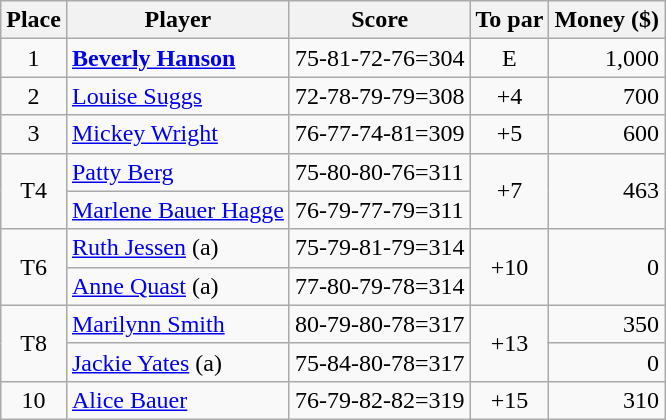<table class="wikitable">
<tr>
<th>Place</th>
<th>Player</th>
<th>Score</th>
<th>To par</th>
<th>Money ($)</th>
</tr>
<tr>
<td align=center>1</td>
<td> <strong><a href='#'>Beverly Hanson</a></strong></td>
<td>75-81-72-76=304</td>
<td align=center>E</td>
<td align=right>1,000</td>
</tr>
<tr>
<td align=center>2</td>
<td> <a href='#'>Louise Suggs</a></td>
<td>72-78-79-79=308</td>
<td align=center>+4</td>
<td align=right>700</td>
</tr>
<tr>
<td align=center>3</td>
<td> <a href='#'>Mickey Wright</a></td>
<td>76-77-74-81=309</td>
<td align=center>+5</td>
<td align=right>600</td>
</tr>
<tr>
<td align=center rowspan=2>T4</td>
<td> <a href='#'>Patty Berg</a></td>
<td>75-80-80-76=311</td>
<td align=center rowspan=2>+7</td>
<td align=right rowspan=2>463</td>
</tr>
<tr>
<td> <a href='#'>Marlene Bauer Hagge</a></td>
<td>76-79-77-79=311</td>
</tr>
<tr>
<td align=center rowspan=2>T6</td>
<td> <a href='#'>Ruth Jessen</a> (a)</td>
<td>75-79-81-79=314</td>
<td align=center rowspan=2>+10</td>
<td align=right rowspan=2>0</td>
</tr>
<tr>
<td> <a href='#'>Anne Quast</a> (a)</td>
<td>77-80-79-78=314</td>
</tr>
<tr>
<td align=center rowspan=2>T8</td>
<td> <a href='#'>Marilynn Smith</a></td>
<td>80-79-80-78=317</td>
<td align=center rowspan=2>+13</td>
<td align=right>350</td>
</tr>
<tr>
<td> <a href='#'>Jackie Yates</a> (a)</td>
<td>75-84-80-78=317</td>
<td align=right>0</td>
</tr>
<tr>
<td align=center>10</td>
<td> <a href='#'>Alice Bauer</a></td>
<td>76-79-82-82=319</td>
<td align=center>+15</td>
<td align=right>310</td>
</tr>
</table>
